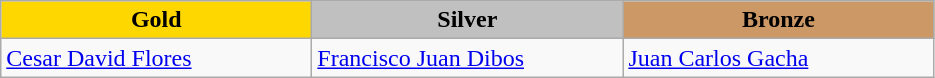<table class="wikitable" style="text-align:left">
<tr align="center">
<td width=200 bgcolor=gold><strong>Gold</strong></td>
<td width=200 bgcolor=silver><strong>Silver</strong></td>
<td width=200 bgcolor=CC9966><strong>Bronze</strong></td>
</tr>
<tr>
<td><a href='#'>Cesar David Flores</a><br><em></em></td>
<td><a href='#'>Francisco Juan Dibos</a><br><em></em></td>
<td><a href='#'>Juan Carlos Gacha</a><br><em></em></td>
</tr>
</table>
